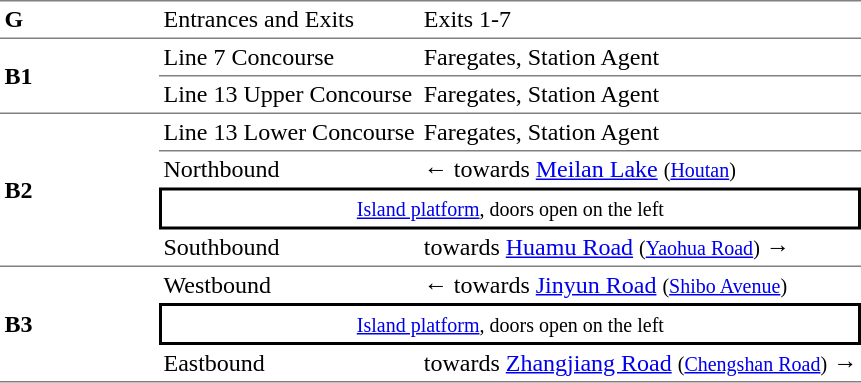<table cellspacing=0 cellpadding=3>
<tr>
<td style="border-top:solid 1px gray;border-bottom:solid 1px gray;" width=100><strong>G</strong></td>
<td style="border-top:solid 1px gray;border-bottom:solid 1px gray;">Entrances and Exits</td>
<td style="border-top:solid 1px gray;border-bottom:solid 1px gray;">Exits 1-7</td>
</tr>
<tr>
<td style="border-bottom:solid 1px gray;"rowspan=2><strong>B1</strong></td>
<td style="border-bottom:solid 1px gray;">Line 7 Concourse</td>
<td style="border-bottom:solid 1px gray;">Faregates, Station Agent</td>
</tr>
<tr>
<td style="border-bottom:solid 1px gray;">Line 13 Upper Concourse</td>
<td style="border-bottom:solid 1px gray;">Faregates, Station Agent</td>
</tr>
<tr>
<td style="border-bottom:solid 1px gray;" rowspan=4><strong>B2</strong></td>
<td style="border-bottom:solid 1px gray;">Line 13 Lower Concourse</td>
<td style="border-bottom:solid 1px gray;">Faregates, Station Agent</td>
</tr>
<tr>
<td>Northbound</td>
<td>←  towards <a href='#'>Meilan Lake</a> <small>(<a href='#'>Houtan</a>)</small></td>
</tr>
<tr>
<td style="border-right:solid 2px black;border-left:solid 2px black;border-top:solid 2px black;border-bottom:solid 2px black;text-align:center;" colspan=2><small><a href='#'>Island platform</a>, doors open on the left</small></td>
</tr>
<tr>
<td style="border-bottom:solid 1px gray;">Southbound</td>
<td style="border-bottom:solid 1px gray;">  towards <a href='#'>Huamu Road</a> <small>(<a href='#'>Yaohua Road</a>)</small> →</td>
</tr>
<tr>
<td style="border-bottom:solid 1px gray;" rowspan=3><strong>B3</strong></td>
<td>Westbound</td>
<td>←  towards <a href='#'>Jinyun Road</a> <small>(<a href='#'>Shibo Avenue</a>)</small></td>
</tr>
<tr>
<td style="border-right:solid 2px black;border-left:solid 2px black;border-top:solid 2px black;border-bottom:solid 2px black;text-align:center;" colspan=2><small><a href='#'>Island platform</a>, doors open on the left</small></td>
</tr>
<tr>
<td style="border-bottom:solid 1px gray;">Eastbound</td>
<td style="border-bottom:solid 1px gray;">  towards <a href='#'>Zhangjiang Road</a> <small>(<a href='#'>Chengshan Road</a>)</small> →</td>
</tr>
</table>
